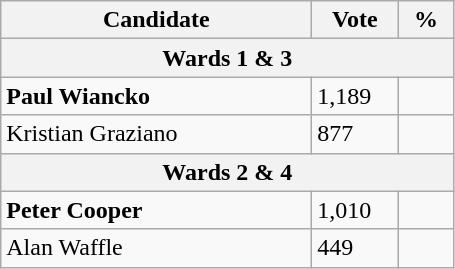<table class="wikitable">
<tr>
<th bgcolor="#DDDDFF" width="200px">Candidate</th>
<th bgcolor="#DDDDFF" width="50px">Vote</th>
<th bgcolor="#DDDDFF" width="30px">%</th>
</tr>
<tr>
<th colspan="3">Wards 1 & 3</th>
</tr>
<tr>
<td><strong>Paul Wiancko</strong></td>
<td>1,189</td>
<td></td>
</tr>
<tr>
<td>Kristian Graziano</td>
<td>877</td>
<td></td>
</tr>
<tr>
<th colspan="3">Wards 2 & 4</th>
</tr>
<tr>
<td><strong>Peter Cooper</strong></td>
<td>1,010</td>
<td></td>
</tr>
<tr>
<td>Alan Waffle</td>
<td>449</td>
<td></td>
</tr>
</table>
